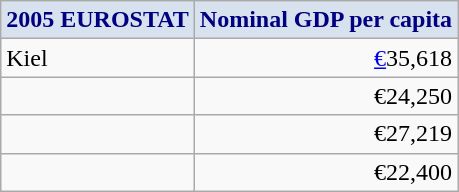<table class="wikitable">
<tr>
<th style="background: #D8E2EF; color:#000080;">2005 EUROSTAT</th>
<th style="background: #D8E2EF; color:#000080;">Nominal GDP per capita</th>
</tr>
<tr>
<td align=left>Kiel</td>
<td align=right><a href='#'>€</a>35,618</td>
</tr>
<tr>
<td align=left></td>
<td align=right>€24,250</td>
</tr>
<tr>
<td align=left></td>
<td align=right>€27,219</td>
</tr>
<tr>
<td align=left></td>
<td align=right>€22,400</td>
</tr>
</table>
